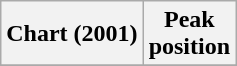<table class="wikitable plainrowheaders" style="text-align:center">
<tr>
<th>Chart (2001)</th>
<th>Peak<br>position</th>
</tr>
<tr>
</tr>
</table>
